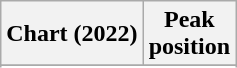<table class="wikitable plainrowheaders" style="text-align:center">
<tr>
<th scope="col">Chart (2022)</th>
<th scope="col">Peak<br>position</th>
</tr>
<tr>
</tr>
<tr>
</tr>
<tr>
</tr>
<tr>
</tr>
</table>
